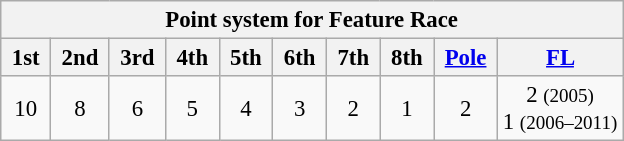<table class="wikitable" style="font-size:95%; text-align:center">
<tr>
<th colspan="10">Point system for Feature Race</th>
</tr>
<tr>
<th> 1st </th>
<th> 2nd </th>
<th> 3rd </th>
<th> 4th </th>
<th> 5th </th>
<th> 6th </th>
<th> 7th </th>
<th> 8th </th>
<th> <strong><a href='#'>Pole</a></strong> </th>
<th> <strong><a href='#'>FL</a></strong> </th>
</tr>
<tr>
<td>10</td>
<td>8</td>
<td>6</td>
<td>5</td>
<td>4</td>
<td>3</td>
<td>2</td>
<td>1</td>
<td>2</td>
<td>2 <small>(2005)</small><br>1 <small>(2006–2011)</small></td>
</tr>
</table>
